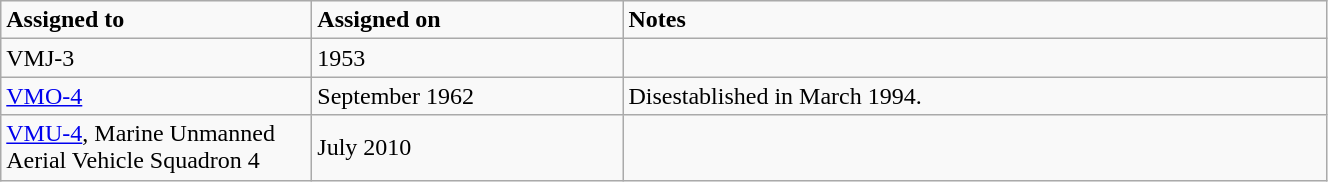<table class="wikitable" style="width: 70%;">
<tr>
<td style="width: 200px;"><strong>Assigned to</strong></td>
<td style="width: 200px;"><strong>Assigned on</strong></td>
<td><strong>Notes</strong></td>
</tr>
<tr>
<td>VMJ-3</td>
<td>1953</td>
<td></td>
</tr>
<tr>
<td><a href='#'>VMO-4</a></td>
<td>September 1962</td>
<td>Disestablished in March 1994.</td>
</tr>
<tr>
<td><a href='#'>VMU-4</a>, Marine Unmanned Aerial Vehicle Squadron 4</td>
<td>July 2010</td>
<td></td>
</tr>
</table>
